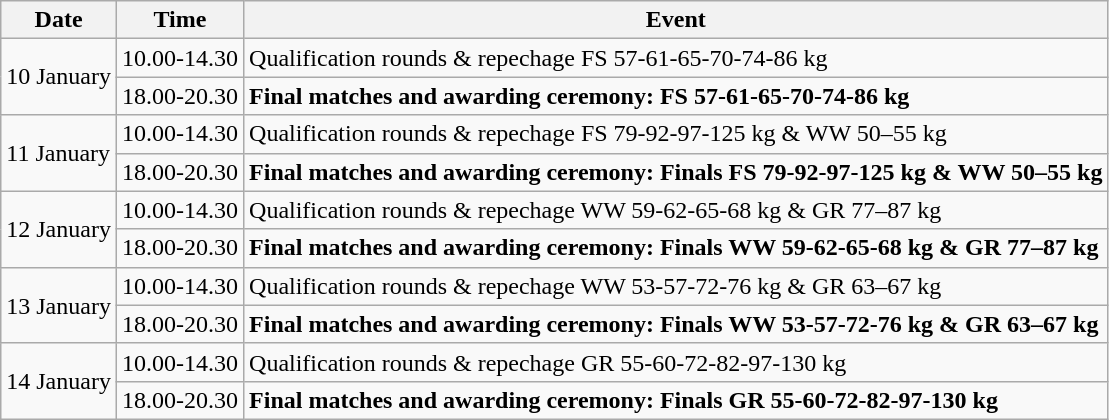<table class=wikitable>
<tr>
<th>Date</th>
<th>Time</th>
<th>Event</th>
</tr>
<tr>
<td rowspan="2">10 January</td>
<td>10.00-14.30</td>
<td>Qualification rounds & repechage FS 57-61-65-70-74-86 kg</td>
</tr>
<tr>
<td>18.00-20.30</td>
<td><strong>Final matches and awarding ceremony: FS 57-61-65-70-74-86 kg</strong></td>
</tr>
<tr>
<td rowspan="2">11 January</td>
<td>10.00-14.30</td>
<td>Qualification rounds & repechage FS 79-92-97-125 kg & WW 50–55 kg</td>
</tr>
<tr>
<td>18.00-20.30</td>
<td><strong>Final matches and awarding ceremony: Finals FS 79-92-97-125 kg & WW 50–55 kg</strong></td>
</tr>
<tr>
<td rowspan="2">12 January</td>
<td>10.00-14.30</td>
<td>Qualification rounds & repechage WW 59-62-65-68 kg & GR 77–87 kg</td>
</tr>
<tr>
<td>18.00-20.30</td>
<td><strong>Final matches and awarding ceremony: Finals WW 59-62-65-68 kg & GR 77–87 kg</strong></td>
</tr>
<tr>
<td rowspan="2">13 January</td>
<td>10.00-14.30</td>
<td>Qualification rounds & repechage WW 53-57-72-76 kg & GR 63–67 kg</td>
</tr>
<tr>
<td>18.00-20.30</td>
<td><strong>Final matches and awarding ceremony: Finals WW 53-57-72-76 kg & GR 63–67 kg</strong></td>
</tr>
<tr>
<td rowspan="2">14 January</td>
<td>10.00-14.30</td>
<td>Qualification rounds & repechage GR 55-60-72-82-97-130 kg</td>
</tr>
<tr>
<td>18.00-20.30</td>
<td><strong>Final matches and awarding ceremony: Finals GR 55-60-72-82-97-130 kg</strong></td>
</tr>
</table>
